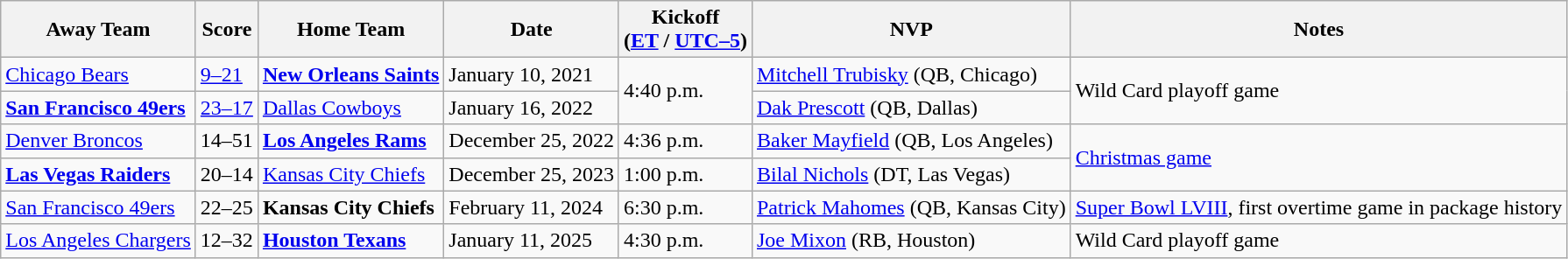<table class="wikitable">
<tr>
<th>Away Team</th>
<th>Score</th>
<th>Home Team</th>
<th>Date</th>
<th>Kickoff<br>(<a href='#'>ET</a> / <a href='#'>UTC–5</a>)</th>
<th>NVP</th>
<th>Notes</th>
</tr>
<tr>
<td><a href='#'>Chicago Bears</a></td>
<td><a href='#'>9–21</a></td>
<td><strong><a href='#'>New Orleans Saints</a></strong></td>
<td>January 10, 2021</td>
<td rowspan=2>4:40 p.m.</td>
<td><a href='#'>Mitchell Trubisky</a> (QB, Chicago)</td>
<td rowspan=2>Wild Card playoff game</td>
</tr>
<tr>
<td><strong><a href='#'>San Francisco 49ers</a></strong></td>
<td><a href='#'>23–17</a></td>
<td><a href='#'>Dallas Cowboys</a></td>
<td>January 16, 2022</td>
<td><a href='#'>Dak Prescott</a> (QB, Dallas)</td>
</tr>
<tr>
<td><a href='#'>Denver Broncos</a></td>
<td>14–51</td>
<td><strong><a href='#'>Los Angeles Rams</a></strong></td>
<td>December 25, 2022</td>
<td>4:36 p.m.</td>
<td><a href='#'>Baker Mayfield</a> (QB, Los Angeles)</td>
<td rowspan=2><a href='#'>Christmas game</a></td>
</tr>
<tr>
<td><strong><a href='#'>Las Vegas Raiders</a></strong></td>
<td>20–14</td>
<td><a href='#'>Kansas City Chiefs</a></td>
<td>December 25, 2023</td>
<td>1:00 p.m.</td>
<td><a href='#'>Bilal Nichols</a> (DT, Las Vegas)</td>
</tr>
<tr>
<td><a href='#'>San Francisco 49ers</a></td>
<td>22–25 </td>
<td><strong>Kansas City Chiefs</strong></td>
<td>February 11, 2024</td>
<td>6:30 p.m.</td>
<td><a href='#'>Patrick Mahomes</a> (QB, Kansas City)</td>
<td><a href='#'>Super Bowl LVIII</a>, first overtime game in package history</td>
</tr>
<tr>
<td><a href='#'>Los Angeles Chargers</a></td>
<td>12–32</td>
<td><strong><a href='#'>Houston Texans</a></strong></td>
<td>January 11, 2025</td>
<td>4:30 p.m.</td>
<td><a href='#'>Joe Mixon</a> (RB, Houston)</td>
<td>Wild Card playoff game</td>
</tr>
</table>
